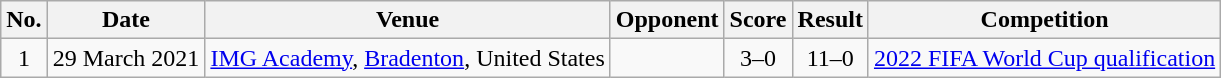<table class="wikitable sortable">
<tr>
<th scope="col">No.</th>
<th scope="col">Date</th>
<th scope="col">Venue</th>
<th scope="col">Opponent</th>
<th scope="col">Score</th>
<th scope="col">Result</th>
<th scope="col">Competition</th>
</tr>
<tr>
<td align="center">1</td>
<td>29 March 2021</td>
<td><a href='#'>IMG Academy</a>, <a href='#'>Bradenton</a>, United States</td>
<td></td>
<td align="center">3–0</td>
<td align="center">11–0</td>
<td><a href='#'>2022 FIFA World Cup qualification</a></td>
</tr>
</table>
